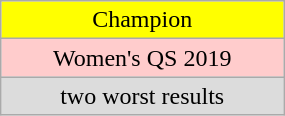<table class="wikitable"  style="width:15%; text-align:center;">
<tr>
<td style="background:yellow;">Champion</td>
</tr>
<tr>
<td style="background:#fcc;">Women's QS 2019</td>
</tr>
<tr>
<td style="background:#dcdcdc;">two worst results</td>
</tr>
</table>
